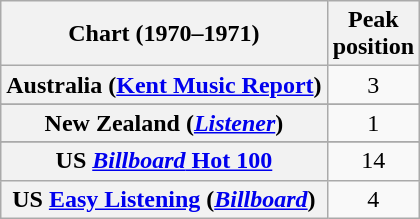<table class="wikitable sortable plainrowheaders" style="text-align:center">
<tr>
<th>Chart (1970–1971)</th>
<th>Peak<br>position</th>
</tr>
<tr>
<th scope="row">Australia (<a href='#'>Kent Music Report</a>)</th>
<td>3</td>
</tr>
<tr>
</tr>
<tr>
</tr>
<tr>
</tr>
<tr>
</tr>
<tr>
<th scope="row">New Zealand (<em><a href='#'>Listener</a></em>)</th>
<td>1</td>
</tr>
<tr>
</tr>
<tr>
<th scope="row">US <a href='#'><em>Billboard</em> Hot 100</a></th>
<td>14</td>
</tr>
<tr>
<th scope="row">US <a href='#'>Easy Listening</a> (<em><a href='#'>Billboard</a></em>)</th>
<td>4</td>
</tr>
</table>
